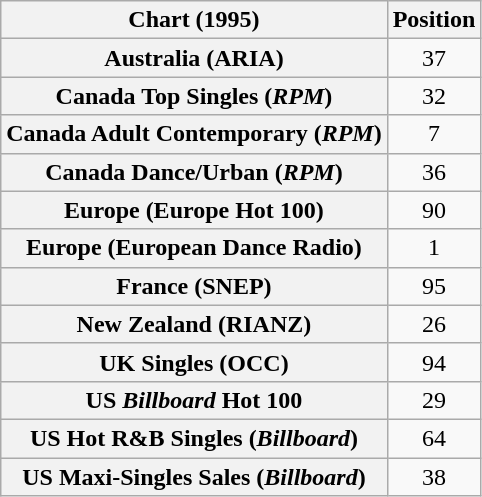<table class="wikitable sortable plainrowheaders" style="text-align:center">
<tr>
<th>Chart (1995)</th>
<th>Position</th>
</tr>
<tr>
<th scope="row">Australia (ARIA)</th>
<td>37</td>
</tr>
<tr>
<th scope="row">Canada Top Singles (<em>RPM</em>)</th>
<td>32</td>
</tr>
<tr>
<th scope="row">Canada Adult Contemporary (<em>RPM</em>)</th>
<td>7</td>
</tr>
<tr>
<th scope="row">Canada Dance/Urban (<em>RPM</em>)</th>
<td>36</td>
</tr>
<tr>
<th scope="row">Europe (Europe Hot 100)</th>
<td>90</td>
</tr>
<tr>
<th scope="row">Europe (European Dance Radio)</th>
<td>1</td>
</tr>
<tr>
<th scope="row">France (SNEP)</th>
<td>95</td>
</tr>
<tr>
<th scope="row">New Zealand (RIANZ)</th>
<td>26</td>
</tr>
<tr>
<th scope="row">UK Singles (OCC)</th>
<td align="center">94</td>
</tr>
<tr>
<th scope="row">US <em>Billboard</em> Hot 100</th>
<td>29</td>
</tr>
<tr>
<th scope="row">US Hot R&B Singles (<em>Billboard</em>)</th>
<td>64</td>
</tr>
<tr>
<th scope="row">US Maxi-Singles Sales (<em>Billboard</em>)</th>
<td>38</td>
</tr>
</table>
